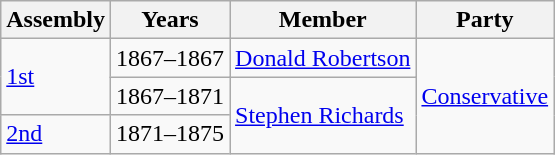<table class="wikitable">
<tr>
<th>Assembly</th>
<th>Years</th>
<th>Member</th>
<th>Party</th>
</tr>
<tr>
<td rowspan="3"><a href='#'>1st</a></td>
<td rowspan="2">1867–1867</td>
<td><a href='#'>Donald Robertson</a></td>
<td rowspan="4"><a href='#'>Conservative</a></td>
</tr>
<tr>
<td rowspan="3"><a href='#'>Stephen Richards</a></td>
</tr>
<tr>
<td>1867–1871</td>
</tr>
<tr>
<td><a href='#'>2nd</a></td>
<td>1871–1875</td>
</tr>
</table>
